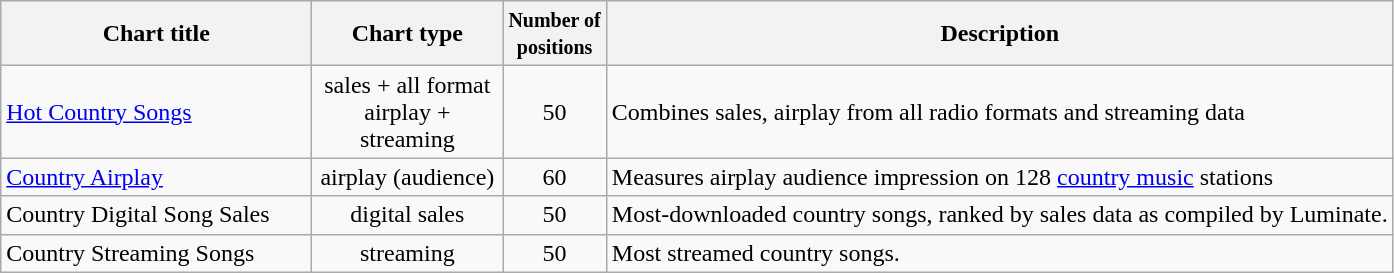<table class="wikitable sortable">
<tr>
<th width=200>Chart title</th>
<th width=120>Chart type</th>
<th><small>Number of<br>positions</small></th>
<th class="unsortable">Description</th>
</tr>
<tr>
<td><a href='#'>Hot Country Songs</a></td>
<td align=center>sales + all format airplay + streaming</td>
<td align=center>50</td>
<td>Combines sales, airplay from all radio formats and streaming data</td>
</tr>
<tr>
<td><a href='#'>Country Airplay</a></td>
<td align=center>airplay (audience)</td>
<td align=center>60</td>
<td>Measures airplay audience impression on 128 <a href='#'>country music</a> stations</td>
</tr>
<tr>
<td>Country Digital Song Sales</td>
<td align=center>digital sales</td>
<td align=center>50</td>
<td>Most-downloaded country songs, ranked by sales data as compiled by Luminate.</td>
</tr>
<tr>
<td>Country Streaming Songs</td>
<td align=center>streaming</td>
<td align=center>50</td>
<td>Most streamed country songs.</td>
</tr>
</table>
